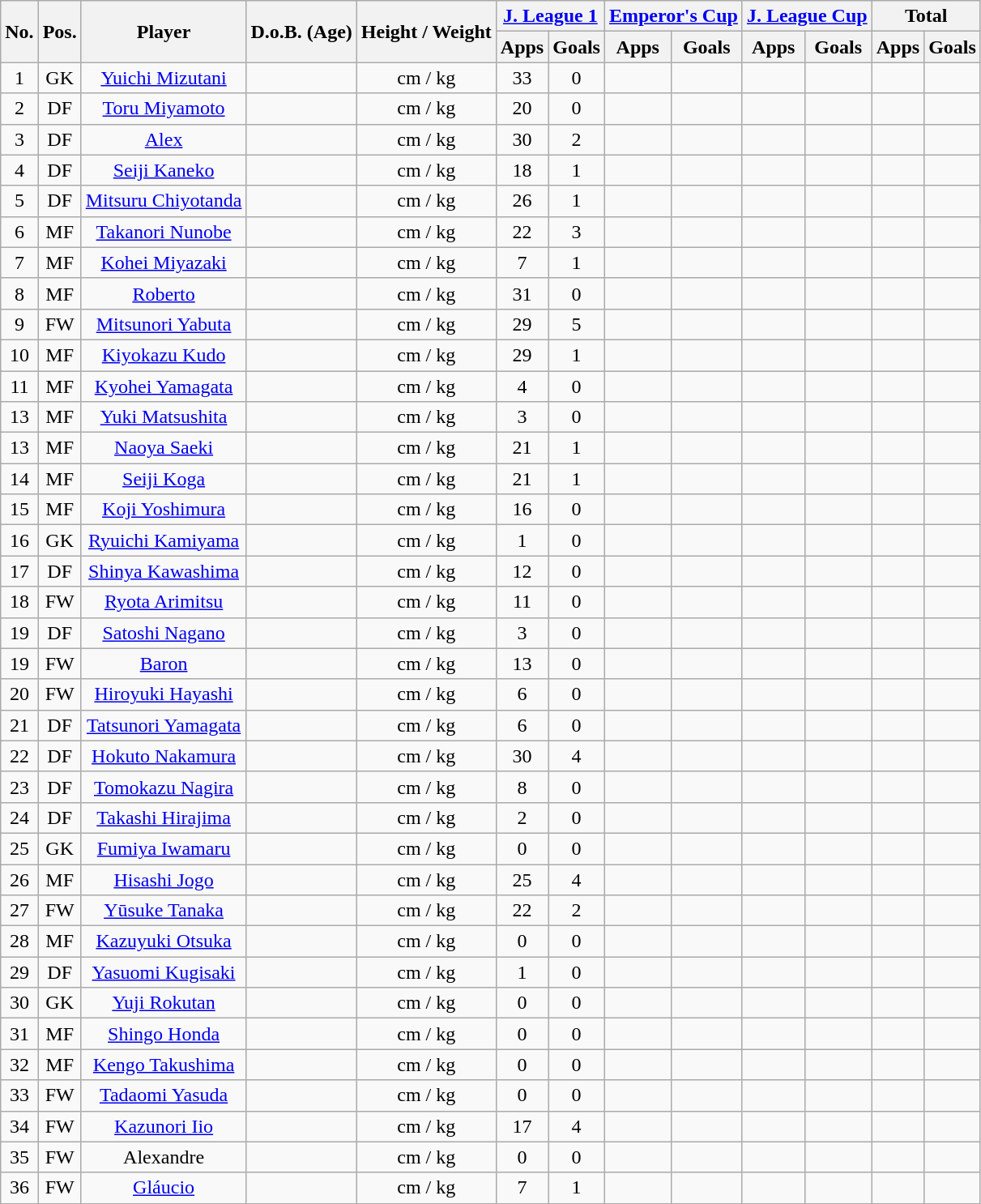<table class="wikitable" style="text-align:center;">
<tr>
<th rowspan="2">No.</th>
<th rowspan="2">Pos.</th>
<th rowspan="2">Player</th>
<th rowspan="2">D.o.B. (Age)</th>
<th rowspan="2">Height / Weight</th>
<th colspan="2"><a href='#'>J. League 1</a></th>
<th colspan="2"><a href='#'>Emperor's Cup</a></th>
<th colspan="2"><a href='#'>J. League Cup</a></th>
<th colspan="2">Total</th>
</tr>
<tr>
<th>Apps</th>
<th>Goals</th>
<th>Apps</th>
<th>Goals</th>
<th>Apps</th>
<th>Goals</th>
<th>Apps</th>
<th>Goals</th>
</tr>
<tr>
<td>1</td>
<td>GK</td>
<td><a href='#'>Yuichi Mizutani</a></td>
<td></td>
<td>cm / kg</td>
<td>33</td>
<td>0</td>
<td></td>
<td></td>
<td></td>
<td></td>
<td></td>
<td></td>
</tr>
<tr>
<td>2</td>
<td>DF</td>
<td><a href='#'>Toru Miyamoto</a></td>
<td></td>
<td>cm / kg</td>
<td>20</td>
<td>0</td>
<td></td>
<td></td>
<td></td>
<td></td>
<td></td>
<td></td>
</tr>
<tr>
<td>3</td>
<td>DF</td>
<td><a href='#'>Alex</a></td>
<td></td>
<td>cm / kg</td>
<td>30</td>
<td>2</td>
<td></td>
<td></td>
<td></td>
<td></td>
<td></td>
<td></td>
</tr>
<tr>
<td>4</td>
<td>DF</td>
<td><a href='#'>Seiji Kaneko</a></td>
<td></td>
<td>cm / kg</td>
<td>18</td>
<td>1</td>
<td></td>
<td></td>
<td></td>
<td></td>
<td></td>
<td></td>
</tr>
<tr>
<td>5</td>
<td>DF</td>
<td><a href='#'>Mitsuru Chiyotanda</a></td>
<td></td>
<td>cm / kg</td>
<td>26</td>
<td>1</td>
<td></td>
<td></td>
<td></td>
<td></td>
<td></td>
<td></td>
</tr>
<tr>
<td>6</td>
<td>MF</td>
<td><a href='#'>Takanori Nunobe</a></td>
<td></td>
<td>cm / kg</td>
<td>22</td>
<td>3</td>
<td></td>
<td></td>
<td></td>
<td></td>
<td></td>
<td></td>
</tr>
<tr>
<td>7</td>
<td>MF</td>
<td><a href='#'>Kohei Miyazaki</a></td>
<td></td>
<td>cm / kg</td>
<td>7</td>
<td>1</td>
<td></td>
<td></td>
<td></td>
<td></td>
<td></td>
<td></td>
</tr>
<tr>
<td>8</td>
<td>MF</td>
<td><a href='#'>Roberto</a></td>
<td></td>
<td>cm / kg</td>
<td>31</td>
<td>0</td>
<td></td>
<td></td>
<td></td>
<td></td>
<td></td>
<td></td>
</tr>
<tr>
<td>9</td>
<td>FW</td>
<td><a href='#'>Mitsunori Yabuta</a></td>
<td></td>
<td>cm / kg</td>
<td>29</td>
<td>5</td>
<td></td>
<td></td>
<td></td>
<td></td>
<td></td>
<td></td>
</tr>
<tr>
<td>10</td>
<td>MF</td>
<td><a href='#'>Kiyokazu Kudo</a></td>
<td></td>
<td>cm / kg</td>
<td>29</td>
<td>1</td>
<td></td>
<td></td>
<td></td>
<td></td>
<td></td>
<td></td>
</tr>
<tr>
<td>11</td>
<td>MF</td>
<td><a href='#'>Kyohei Yamagata</a></td>
<td></td>
<td>cm / kg</td>
<td>4</td>
<td>0</td>
<td></td>
<td></td>
<td></td>
<td></td>
<td></td>
<td></td>
</tr>
<tr>
<td>13</td>
<td>MF</td>
<td><a href='#'>Yuki Matsushita</a></td>
<td></td>
<td>cm / kg</td>
<td>3</td>
<td>0</td>
<td></td>
<td></td>
<td></td>
<td></td>
<td></td>
<td></td>
</tr>
<tr>
<td>13</td>
<td>MF</td>
<td><a href='#'>Naoya Saeki</a></td>
<td></td>
<td>cm / kg</td>
<td>21</td>
<td>1</td>
<td></td>
<td></td>
<td></td>
<td></td>
<td></td>
<td></td>
</tr>
<tr>
<td>14</td>
<td>MF</td>
<td><a href='#'>Seiji Koga</a></td>
<td></td>
<td>cm / kg</td>
<td>21</td>
<td>1</td>
<td></td>
<td></td>
<td></td>
<td></td>
<td></td>
<td></td>
</tr>
<tr>
<td>15</td>
<td>MF</td>
<td><a href='#'>Koji Yoshimura</a></td>
<td></td>
<td>cm / kg</td>
<td>16</td>
<td>0</td>
<td></td>
<td></td>
<td></td>
<td></td>
<td></td>
<td></td>
</tr>
<tr>
<td>16</td>
<td>GK</td>
<td><a href='#'>Ryuichi Kamiyama</a></td>
<td></td>
<td>cm / kg</td>
<td>1</td>
<td>0</td>
<td></td>
<td></td>
<td></td>
<td></td>
<td></td>
<td></td>
</tr>
<tr>
<td>17</td>
<td>DF</td>
<td><a href='#'>Shinya Kawashima</a></td>
<td></td>
<td>cm / kg</td>
<td>12</td>
<td>0</td>
<td></td>
<td></td>
<td></td>
<td></td>
<td></td>
<td></td>
</tr>
<tr>
<td>18</td>
<td>FW</td>
<td><a href='#'>Ryota Arimitsu</a></td>
<td></td>
<td>cm / kg</td>
<td>11</td>
<td>0</td>
<td></td>
<td></td>
<td></td>
<td></td>
<td></td>
<td></td>
</tr>
<tr>
<td>19</td>
<td>DF</td>
<td><a href='#'>Satoshi Nagano</a></td>
<td></td>
<td>cm / kg</td>
<td>3</td>
<td>0</td>
<td></td>
<td></td>
<td></td>
<td></td>
<td></td>
<td></td>
</tr>
<tr>
<td>19</td>
<td>FW</td>
<td><a href='#'>Baron</a></td>
<td></td>
<td>cm / kg</td>
<td>13</td>
<td>0</td>
<td></td>
<td></td>
<td></td>
<td></td>
<td></td>
<td></td>
</tr>
<tr>
<td>20</td>
<td>FW</td>
<td><a href='#'>Hiroyuki Hayashi</a></td>
<td></td>
<td>cm / kg</td>
<td>6</td>
<td>0</td>
<td></td>
<td></td>
<td></td>
<td></td>
<td></td>
<td></td>
</tr>
<tr>
<td>21</td>
<td>DF</td>
<td><a href='#'>Tatsunori Yamagata</a></td>
<td></td>
<td>cm / kg</td>
<td>6</td>
<td>0</td>
<td></td>
<td></td>
<td></td>
<td></td>
<td></td>
<td></td>
</tr>
<tr>
<td>22</td>
<td>DF</td>
<td><a href='#'>Hokuto Nakamura</a></td>
<td></td>
<td>cm / kg</td>
<td>30</td>
<td>4</td>
<td></td>
<td></td>
<td></td>
<td></td>
<td></td>
<td></td>
</tr>
<tr>
<td>23</td>
<td>DF</td>
<td><a href='#'>Tomokazu Nagira</a></td>
<td></td>
<td>cm / kg</td>
<td>8</td>
<td>0</td>
<td></td>
<td></td>
<td></td>
<td></td>
<td></td>
<td></td>
</tr>
<tr>
<td>24</td>
<td>DF</td>
<td><a href='#'>Takashi Hirajima</a></td>
<td></td>
<td>cm / kg</td>
<td>2</td>
<td>0</td>
<td></td>
<td></td>
<td></td>
<td></td>
<td></td>
<td></td>
</tr>
<tr>
<td>25</td>
<td>GK</td>
<td><a href='#'>Fumiya Iwamaru</a></td>
<td></td>
<td>cm / kg</td>
<td>0</td>
<td>0</td>
<td></td>
<td></td>
<td></td>
<td></td>
<td></td>
<td></td>
</tr>
<tr>
<td>26</td>
<td>MF</td>
<td><a href='#'>Hisashi Jogo</a></td>
<td></td>
<td>cm / kg</td>
<td>25</td>
<td>4</td>
<td></td>
<td></td>
<td></td>
<td></td>
<td></td>
<td></td>
</tr>
<tr>
<td>27</td>
<td>FW</td>
<td><a href='#'>Yūsuke Tanaka</a></td>
<td></td>
<td>cm / kg</td>
<td>22</td>
<td>2</td>
<td></td>
<td></td>
<td></td>
<td></td>
<td></td>
<td></td>
</tr>
<tr>
<td>28</td>
<td>MF</td>
<td><a href='#'>Kazuyuki Otsuka</a></td>
<td></td>
<td>cm / kg</td>
<td>0</td>
<td>0</td>
<td></td>
<td></td>
<td></td>
<td></td>
<td></td>
<td></td>
</tr>
<tr>
<td>29</td>
<td>DF</td>
<td><a href='#'>Yasuomi Kugisaki</a></td>
<td></td>
<td>cm / kg</td>
<td>1</td>
<td>0</td>
<td></td>
<td></td>
<td></td>
<td></td>
<td></td>
<td></td>
</tr>
<tr>
<td>30</td>
<td>GK</td>
<td><a href='#'>Yuji Rokutan</a></td>
<td></td>
<td>cm / kg</td>
<td>0</td>
<td>0</td>
<td></td>
<td></td>
<td></td>
<td></td>
<td></td>
<td></td>
</tr>
<tr>
<td>31</td>
<td>MF</td>
<td><a href='#'>Shingo Honda</a></td>
<td></td>
<td>cm / kg</td>
<td>0</td>
<td>0</td>
<td></td>
<td></td>
<td></td>
<td></td>
<td></td>
<td></td>
</tr>
<tr>
<td>32</td>
<td>MF</td>
<td><a href='#'>Kengo Takushima</a></td>
<td></td>
<td>cm / kg</td>
<td>0</td>
<td>0</td>
<td></td>
<td></td>
<td></td>
<td></td>
<td></td>
<td></td>
</tr>
<tr>
<td>33</td>
<td>FW</td>
<td><a href='#'>Tadaomi Yasuda</a></td>
<td></td>
<td>cm / kg</td>
<td>0</td>
<td>0</td>
<td></td>
<td></td>
<td></td>
<td></td>
<td></td>
<td></td>
</tr>
<tr>
<td>34</td>
<td>FW</td>
<td><a href='#'>Kazunori Iio</a></td>
<td></td>
<td>cm / kg</td>
<td>17</td>
<td>4</td>
<td></td>
<td></td>
<td></td>
<td></td>
<td></td>
<td></td>
</tr>
<tr>
<td>35</td>
<td>FW</td>
<td>Alexandre</td>
<td></td>
<td>cm / kg</td>
<td>0</td>
<td>0</td>
<td></td>
<td></td>
<td></td>
<td></td>
<td></td>
<td></td>
</tr>
<tr>
<td>36</td>
<td>FW</td>
<td><a href='#'>Gláucio</a></td>
<td></td>
<td>cm / kg</td>
<td>7</td>
<td>1</td>
<td></td>
<td></td>
<td></td>
<td></td>
<td></td>
<td></td>
</tr>
</table>
